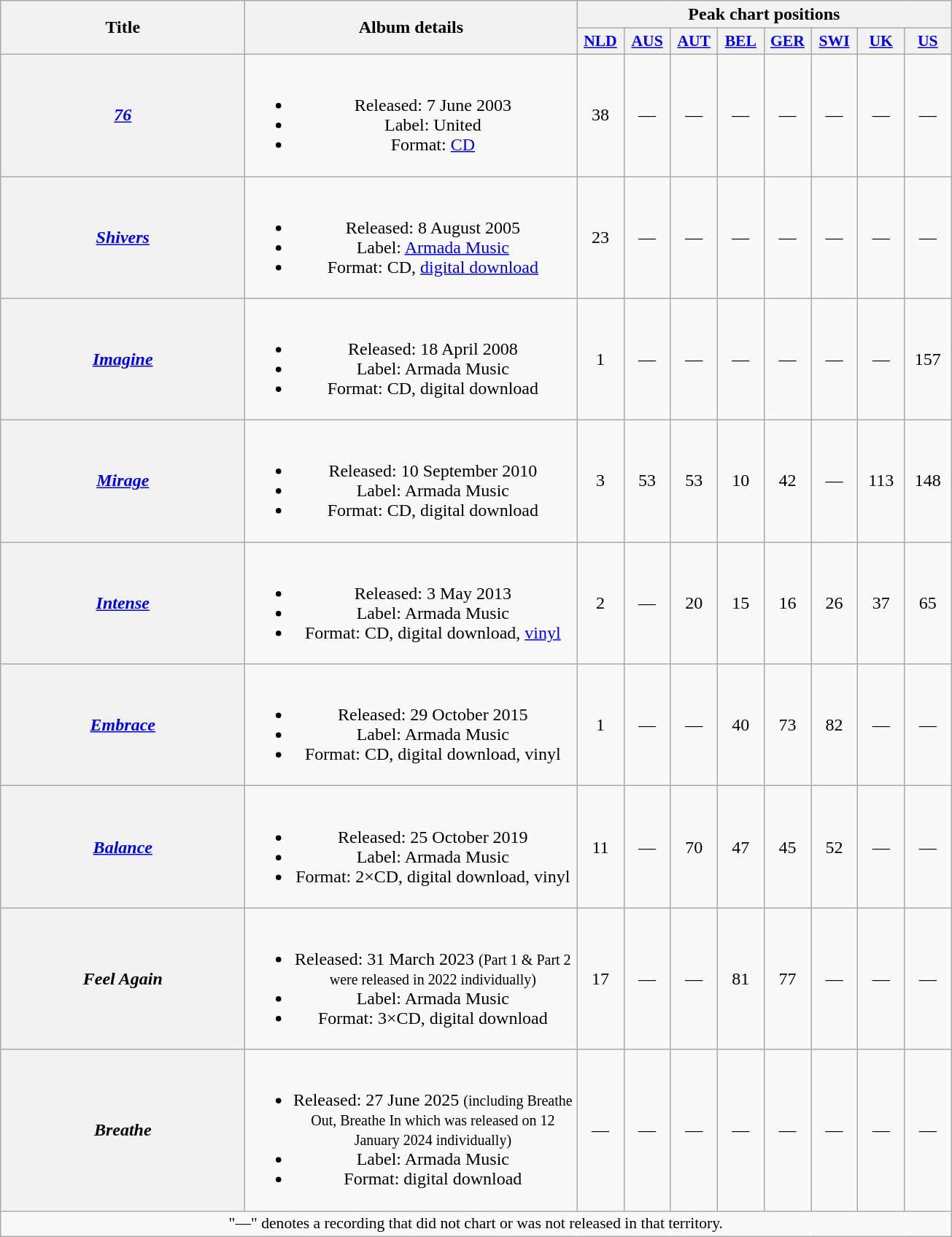<table class="wikitable plainrowheaders" style="text-align:center;">
<tr>
<th scope="col" rowspan="2" style="width:13.5em;">Title</th>
<th scope="col" rowspan="2" style="width:18.5em;">Album details</th>
<th scope="col" colspan="8">Peak chart positions</th>
</tr>
<tr>
<th scope="col" style="width:2.5em;font-size:90%;"><a href='#'>NLD</a><br></th>
<th scope="col" style="width:2.5em;font-size:90%;"><a href='#'>AUS</a><br></th>
<th scope="col" style="width:2.5em;font-size:90%;"><a href='#'>AUT</a><br></th>
<th scope="col" style="width:2.5em;font-size:90%;"><a href='#'>BEL</a><br></th>
<th scope="col" style="width:2.5em;font-size:90%;"><a href='#'>GER</a><br></th>
<th scope="col" style="width:2.5em;font-size:90%;"><a href='#'>SWI</a><br></th>
<th scope="col" style="width:2.5em;font-size:90%;"><a href='#'>UK</a><br></th>
<th scope="col" style="width:2.5em;font-size:90%;"><a href='#'>US</a><br></th>
</tr>
<tr>
<th scope="row"><em><a href='#'>76</a></em></th>
<td><br><ul><li>Released: 7 June 2003</li><li>Label: United</li><li>Format: <a href='#'>CD</a></li></ul></td>
<td>38</td>
<td>—</td>
<td>—</td>
<td>—</td>
<td>—</td>
<td>—</td>
<td>—</td>
<td>—</td>
</tr>
<tr>
<th scope="row"><em><a href='#'>Shivers</a></em></th>
<td><br><ul><li>Released: 8 August 2005</li><li>Label: <a href='#'>Armada Music</a></li><li>Format: CD, <a href='#'>digital download</a></li></ul></td>
<td>23</td>
<td>—</td>
<td>—</td>
<td>—</td>
<td>—</td>
<td>—</td>
<td>—</td>
<td>—</td>
</tr>
<tr>
<th scope="row"><em><a href='#'>Imagine</a></em></th>
<td><br><ul><li>Released: 18 April 2008</li><li>Label: Armada Music</li><li>Format: CD, digital download</li></ul></td>
<td>1</td>
<td>—</td>
<td>—</td>
<td>—</td>
<td>—</td>
<td>—</td>
<td>—</td>
<td>157</td>
</tr>
<tr>
<th scope="row"><em><a href='#'>Mirage</a></em></th>
<td><br><ul><li>Released: 10 September 2010</li><li>Label: Armada Music</li><li>Format: CD, digital download</li></ul></td>
<td>3</td>
<td>53</td>
<td>53</td>
<td>10</td>
<td>42</td>
<td>—</td>
<td>113</td>
<td>148</td>
</tr>
<tr>
<th scope="row"><em><a href='#'>Intense</a></em></th>
<td><br><ul><li>Released: 3 May 2013</li><li>Label: Armada Music</li><li>Format: CD, digital download, <a href='#'>vinyl</a></li></ul></td>
<td>2</td>
<td>—</td>
<td>20</td>
<td>15</td>
<td>16</td>
<td>26</td>
<td>37</td>
<td>65</td>
</tr>
<tr>
<th scope="row"><em><a href='#'>Embrace</a></em></th>
<td><br><ul><li>Released: 29 October 2015</li><li>Label: Armada Music</li><li>Format: CD, digital download, vinyl</li></ul></td>
<td>1</td>
<td>—</td>
<td>—</td>
<td>40</td>
<td>73</td>
<td>82</td>
<td>—</td>
<td>—</td>
</tr>
<tr>
<th scope="row"><em><a href='#'>Balance</a></em></th>
<td><br><ul><li>Released: 25 October 2019</li><li>Label: Armada Music</li><li>Format: 2×CD, digital download, vinyl</li></ul></td>
<td>11</td>
<td>—</td>
<td>70</td>
<td>47</td>
<td>45</td>
<td>52</td>
<td>—</td>
<td>—</td>
</tr>
<tr>
<th scope="row"><em>Feel Again</em></th>
<td><br><ul><li>Released: 31 March 2023 <small>(Part 1 & Part 2 were released in 2022 individually)</small></li><li>Label: Armada Music</li><li>Format: 3×CD, digital download</li></ul></td>
<td>17</td>
<td>—</td>
<td>—</td>
<td>81</td>
<td>77</td>
<td>—</td>
<td>—</td>
<td>—</td>
</tr>
<tr>
<th scope="row"><em>Breathe</em></th>
<td><br><ul><li>Released: 27 June 2025 <small>(including Breathe Out, Breathe In which was released on 12 January 2024 individually)</small></li><li>Label: Armada Music</li><li>Format: digital download</li></ul></td>
<td>—</td>
<td>—</td>
<td>—</td>
<td>—</td>
<td>—</td>
<td>—</td>
<td>—</td>
<td>—</td>
</tr>
<tr>
<td colspan="11" style="font-size:90%">"—" denotes a recording that did not chart or was not released in that territory.</td>
</tr>
</table>
